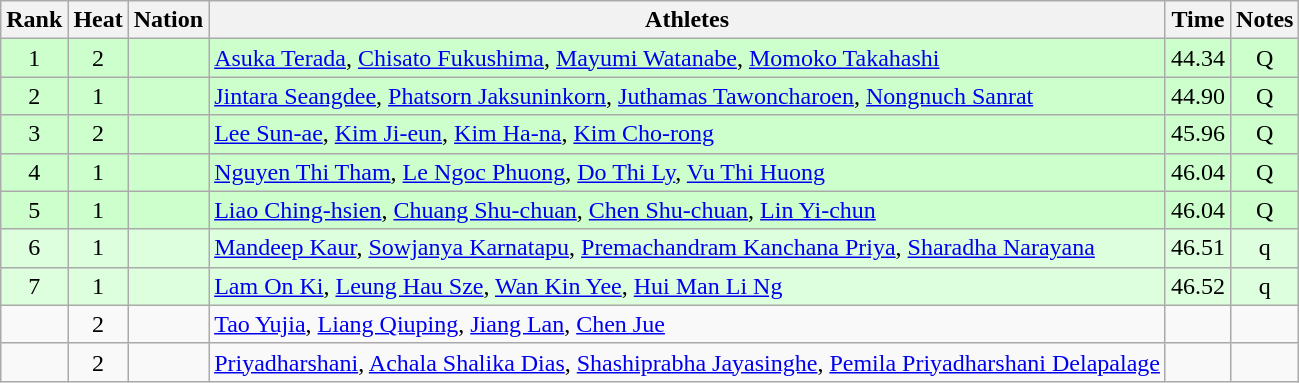<table class="wikitable sortable" style="text-align:center">
<tr>
<th>Rank</th>
<th>Heat</th>
<th>Nation</th>
<th>Athletes</th>
<th>Time</th>
<th>Notes</th>
</tr>
<tr bgcolor=ccffcc>
<td>1</td>
<td>2</td>
<td align=left></td>
<td align=left><a href='#'>Asuka Terada</a>, <a href='#'>Chisato Fukushima</a>, <a href='#'>Mayumi Watanabe</a>, <a href='#'>Momoko Takahashi</a></td>
<td>44.34</td>
<td>Q</td>
</tr>
<tr bgcolor=ccffcc>
<td>2</td>
<td>1</td>
<td align=left></td>
<td align=left><a href='#'>Jintara Seangdee</a>, <a href='#'>Phatsorn Jaksuninkorn</a>, <a href='#'>Juthamas Tawoncharoen</a>, <a href='#'>Nongnuch Sanrat</a></td>
<td>44.90</td>
<td>Q</td>
</tr>
<tr bgcolor=ccffcc>
<td>3</td>
<td>2</td>
<td align=left></td>
<td align=left><a href='#'>Lee Sun-ae</a>, <a href='#'>Kim Ji-eun</a>, <a href='#'>Kim Ha-na</a>, <a href='#'>Kim Cho-rong</a></td>
<td>45.96</td>
<td>Q</td>
</tr>
<tr bgcolor=ccffcc>
<td>4</td>
<td>1</td>
<td align=left></td>
<td align=left><a href='#'>Nguyen Thi Tham</a>, <a href='#'>Le Ngoc Phuong</a>, <a href='#'>Do Thi Ly</a>, <a href='#'>Vu Thi Huong</a></td>
<td>46.04</td>
<td>Q</td>
</tr>
<tr bgcolor=ccffcc>
<td>5</td>
<td>1</td>
<td align=left></td>
<td align=left><a href='#'>Liao Ching-hsien</a>, <a href='#'>Chuang Shu-chuan</a>, <a href='#'>Chen Shu-chuan</a>, <a href='#'>Lin Yi-chun</a></td>
<td>46.04</td>
<td>Q</td>
</tr>
<tr bgcolor=ddffdd>
<td>6</td>
<td>1</td>
<td align=left></td>
<td align=left><a href='#'>Mandeep Kaur</a>, <a href='#'>Sowjanya Karnatapu</a>, <a href='#'>Premachandram Kanchana Priya</a>, <a href='#'>Sharadha Narayana</a></td>
<td>46.51</td>
<td>q</td>
</tr>
<tr bgcolor=ddffdd>
<td>7</td>
<td>1</td>
<td align=left></td>
<td align=left><a href='#'>Lam On Ki</a>, <a href='#'>Leung Hau Sze</a>, <a href='#'>Wan Kin Yee</a>, <a href='#'>Hui Man Li Ng</a></td>
<td>46.52</td>
<td>q</td>
</tr>
<tr>
<td></td>
<td>2</td>
<td align=left></td>
<td align=left><a href='#'>Tao Yujia</a>, <a href='#'>Liang Qiuping</a>, <a href='#'>Jiang Lan</a>, <a href='#'>Chen Jue</a></td>
<td></td>
<td></td>
</tr>
<tr>
<td></td>
<td>2</td>
<td align=left></td>
<td align=left><a href='#'>Priyadharshani</a>, <a href='#'>Achala Shalika Dias</a>, <a href='#'>Shashiprabha Jayasinghe</a>, <a href='#'>Pemila Priyadharshani Delapalage</a></td>
<td></td>
<td></td>
</tr>
</table>
